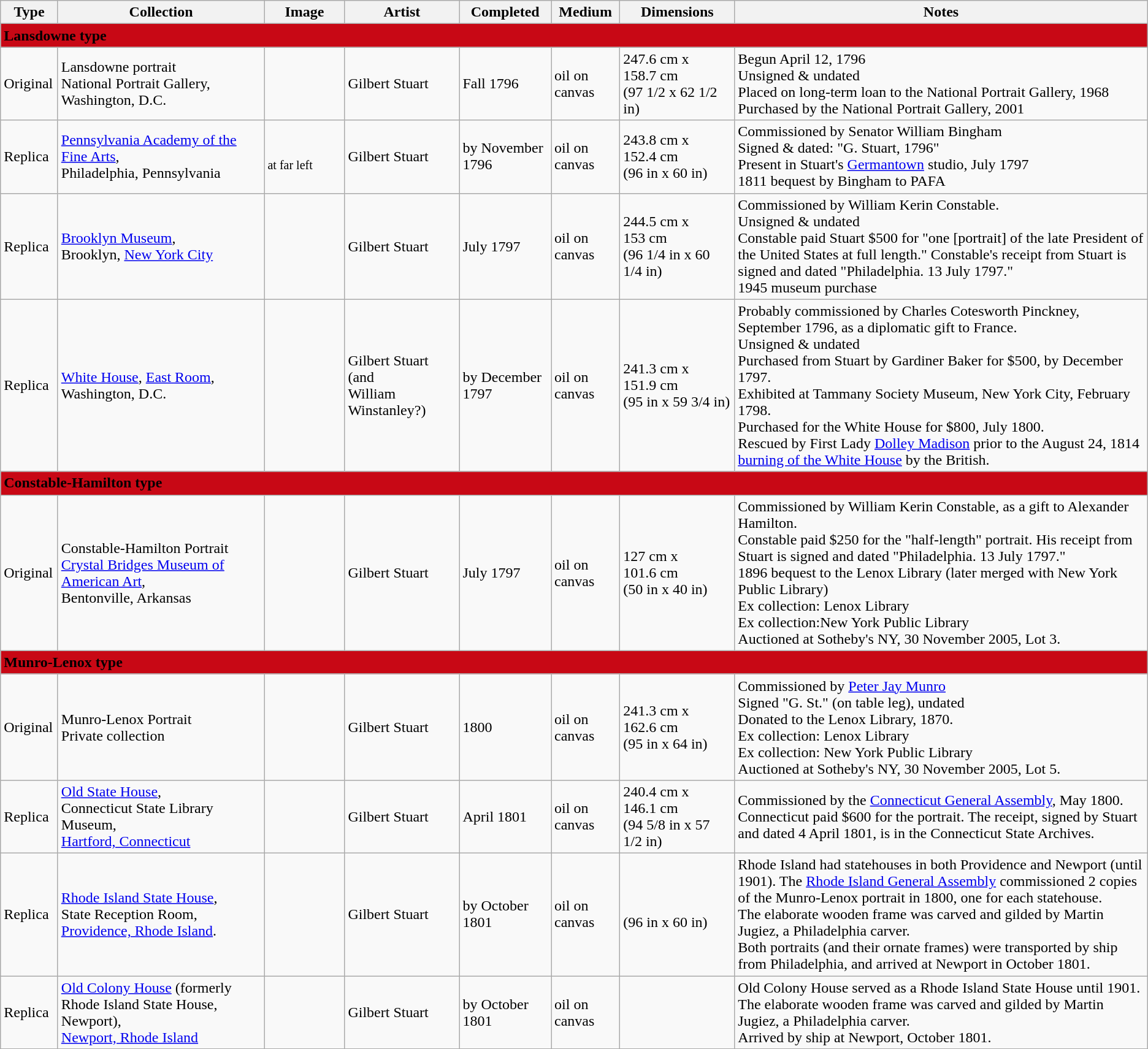<table class="wikitable sortable">
<tr>
<th width="5%">Type</th>
<th width="18%">Collection</th>
<th width="7%">Image</th>
<th width="10%">Artist</th>
<th width="8%">Completed</th>
<th width="6%">Medium</th>
<th width="10%">Dimensions</th>
<th width="36%">Notes</th>
</tr>
<tr>
<td colspan="8" style="background:#C80815"><strong>Lansdowne type</strong></td>
</tr>
<tr>
<td>Original</td>
<td>Lansdowne portrait<br>National Portrait Gallery,<br>Washington, D.C.</td>
<td></td>
<td>Gilbert Stuart</td>
<td>Fall 1796</td>
<td>oil on canvas</td>
<td>247.6 cm x 158.7 cm<br>(97 1/2 x 62 1/2 in)</td>
<td>Begun April 12, 1796<br>Unsigned & undated<br>Placed on long-term loan to the National Portrait Gallery, 1968<br>Purchased by the National Portrait Gallery, 2001</td>
</tr>
<tr>
<td>Replica</td>
<td><a href='#'>Pennsylvania Academy of the Fine Arts</a>,<br>Philadelphia, Pennsylvania</td>
<td><br><small>at far left</small></td>
<td>Gilbert Stuart</td>
<td>by November 1796</td>
<td>oil on canvas</td>
<td>243.8 cm x 152.4 cm<br>(96 in x 60 in)</td>
<td>Commissioned by Senator William Bingham<br>Signed & dated: "G. Stuart, 1796" <br>Present in Stuart's <a href='#'>Germantown</a> studio, July 1797<br>1811 bequest by Bingham to PAFA</td>
</tr>
<tr>
<td>Replica</td>
<td><a href='#'>Brooklyn Museum</a>,<br>Brooklyn, <a href='#'>New York City</a></td>
<td></td>
<td>Gilbert Stuart</td>
<td>July 1797</td>
<td>oil on canvas</td>
<td>244.5 cm x 153 cm<br>(96 1/4 in x 60 1/4 in)</td>
<td>Commissioned by William Kerin Constable.<br>Unsigned & undated<br>Constable paid Stuart $500 for "one [portrait] of the late President of the United States at full length." Constable's receipt from Stuart is signed and dated "Philadelphia. 13 July 1797."<br>1945 museum purchase</td>
</tr>
<tr>
<td>Replica</td>
<td><a href='#'>White House</a>, <a href='#'>East Room</a>,<br>Washington, D.C.</td>
<td></td>
<td>Gilbert Stuart (and<br>William Winstanley?)</td>
<td>by December 1797</td>
<td>oil on canvas</td>
<td>241.3 cm x 151.9 cm<br>(95 in x 59 3/4 in)</td>
<td>Probably commissioned by Charles Cotesworth Pinckney, September 1796, as a diplomatic gift to France.<br>Unsigned & undated<br>Purchased from Stuart by Gardiner Baker for $500, by December 1797.<br>Exhibited at Tammany Society Museum, New York City, February 1798.<br>Purchased for the White House for $800, July 1800.<br>Rescued by First Lady <a href='#'>Dolley Madison</a> prior to the August 24, 1814 <a href='#'>burning of the White House</a> by the British.</td>
</tr>
<tr>
<td colspan="8" style="background:#C80815"><strong>Constable-Hamilton type</strong></td>
</tr>
<tr>
<td>Original</td>
<td>Constable-Hamilton Portrait<br><a href='#'>Crystal Bridges Museum of American Art</a>,<br>Bentonville, Arkansas</td>
<td></td>
<td>Gilbert Stuart</td>
<td>July 1797</td>
<td>oil on canvas</td>
<td>127 cm x 101.6 cm<br>(50 in x 40 in)</td>
<td>Commissioned by William Kerin Constable, as a gift to Alexander Hamilton.<br>Constable paid $250 for the "half-length" portrait. His receipt from Stuart is signed and dated "Philadelphia. 13 July 1797."<br>1896 bequest to the Lenox Library (later merged with New York Public Library)<br>Ex collection: Lenox Library<br>Ex collection:New York Public Library<br>Auctioned at Sotheby's NY, 30 November 2005, Lot 3.</td>
</tr>
<tr>
<td colspan="8" style="background:#C80815"><strong>Munro-Lenox type</strong></td>
</tr>
<tr>
<td>Original</td>
<td>Munro-Lenox Portrait<br>Private collection</td>
<td></td>
<td>Gilbert Stuart</td>
<td>1800</td>
<td>oil on canvas</td>
<td>241.3 cm x 162.6 cm<br>(95 in x 64 in)</td>
<td>Commissioned by <a href='#'>Peter Jay Munro</a><br>Signed "G. St." (on table leg), undated<br>Donated to the Lenox Library, 1870.<br>Ex collection: Lenox Library<br>Ex collection: New York Public Library<br>Auctioned at Sotheby's NY, 30 November 2005, Lot 5.</td>
</tr>
<tr>
<td>Replica</td>
<td><a href='#'>Old State House</a>,<br>Connecticut State Library Museum,<br><a href='#'>Hartford, Connecticut</a></td>
<td></td>
<td>Gilbert Stuart</td>
<td>April 1801</td>
<td>oil on canvas</td>
<td>240.4 cm x 146.1 cm<br>(94 5/8 in x 57 1/2 in)</td>
<td>Commissioned by the <a href='#'>Connecticut General Assembly</a>, May 1800.<br>Connecticut paid $600 for the portrait. The receipt, signed by Stuart and dated 4 April 1801, is in the Connecticut State Archives.</td>
</tr>
<tr>
<td>Replica</td>
<td><a href='#'>Rhode Island State House</a>,<br>State Reception Room, <br><a href='#'>Providence, Rhode Island</a>.</td>
<td></td>
<td>Gilbert Stuart</td>
<td>by October 1801</td>
<td>oil on canvas</td>
<td><br>(96 in x 60 in)</td>
<td>Rhode Island had statehouses in both Providence and Newport (until 1901). The <a href='#'>Rhode Island General Assembly</a> commissioned 2 copies of the Munro-Lenox portrait in 1800, one for each statehouse.<br>The elaborate wooden frame was carved and gilded by Martin Jugiez, a Philadelphia carver.<br>Both portraits (and their ornate frames) were transported by ship from Philadelphia, and arrived at Newport in October 1801.</td>
</tr>
<tr>
<td>Replica</td>
<td><a href='#'>Old Colony House</a> (formerly<br>Rhode Island State House, Newport),<br><a href='#'>Newport, Rhode Island</a></td>
<td></td>
<td>Gilbert Stuart</td>
<td>by October 1801</td>
<td>oil on canvas</td>
<td></td>
<td>Old Colony House served as a Rhode Island State House until 1901.<br>The elaborate wooden frame was carved and gilded by Martin Jugiez, a Philadelphia carver.<br>Arrived by ship at Newport, October 1801.</td>
</tr>
<tr>
</tr>
</table>
